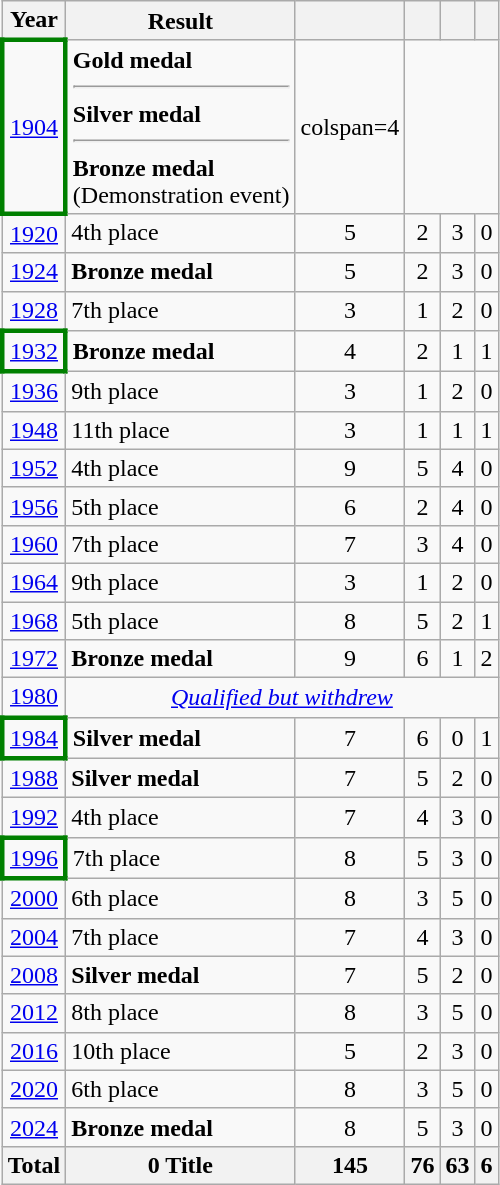<table class="wikitable" style="text-align: center;">
<tr>
<th>Year</th>
<th>Result</th>
<th></th>
<th></th>
<th></th>
<th></th>
</tr>
<tr>
<td style="border: 3px solid green"> <a href='#'>1904</a></td>
<td style="text-align:left;"><strong> Gold medal</strong><hr><strong> Silver medal</strong><hr><strong> Bronze medal</strong><br>(Demonstration event)</td>
<td>colspan=4 </td>
</tr>
<tr>
<td> <a href='#'>1920</a></td>
<td style="text-align:left;">4th place</td>
<td>5</td>
<td>2</td>
<td>3</td>
<td>0</td>
</tr>
<tr>
<td> <a href='#'>1924</a></td>
<td style="text-align:left;"><strong> Bronze medal</strong></td>
<td>5</td>
<td>2</td>
<td>3</td>
<td>0</td>
</tr>
<tr>
<td> <a href='#'>1928</a></td>
<td style="text-align:left;">7th place</td>
<td>3</td>
<td>1</td>
<td>2</td>
<td>0</td>
</tr>
<tr>
<td style="border: 3px solid green"> <a href='#'>1932</a></td>
<td style="text-align:left;"><strong> Bronze medal</strong></td>
<td>4</td>
<td>2</td>
<td>1</td>
<td>1</td>
</tr>
<tr>
<td> <a href='#'>1936</a></td>
<td style="text-align:left;">9th place</td>
<td>3</td>
<td>1</td>
<td>2</td>
<td>0</td>
</tr>
<tr>
<td> <a href='#'>1948</a></td>
<td style="text-align:left;">11th place</td>
<td>3</td>
<td>1</td>
<td>1</td>
<td>1</td>
</tr>
<tr>
<td> <a href='#'>1952</a></td>
<td style="text-align:left;">4th place</td>
<td>9</td>
<td>5</td>
<td>4</td>
<td>0</td>
</tr>
<tr>
<td> <a href='#'>1956</a></td>
<td style="text-align:left;">5th place</td>
<td>6</td>
<td>2</td>
<td>4</td>
<td>0</td>
</tr>
<tr>
<td> <a href='#'>1960</a></td>
<td style="text-align:left;">7th place</td>
<td>7</td>
<td>3</td>
<td>4</td>
<td>0</td>
</tr>
<tr>
<td> <a href='#'>1964</a></td>
<td style="text-align:left;">9th place</td>
<td>3</td>
<td>1</td>
<td>2</td>
<td>0</td>
</tr>
<tr>
<td> <a href='#'>1968</a></td>
<td style="text-align:left;">5th place</td>
<td>8</td>
<td>5</td>
<td>2</td>
<td>1</td>
</tr>
<tr>
<td> <a href='#'>1972</a></td>
<td style="text-align:left;"><strong> Bronze medal</strong></td>
<td>9</td>
<td>6</td>
<td>1</td>
<td>2</td>
</tr>
<tr>
<td> <a href='#'>1980</a></td>
<td style="text-align:center;" colspan=5><em><a href='#'>Qualified but withdrew</a></em></td>
</tr>
<tr>
<td style="border: 3px solid green"> <a href='#'>1984</a></td>
<td style="text-align:left;"><strong> Silver medal</strong></td>
<td>7</td>
<td>6</td>
<td>0</td>
<td>1</td>
</tr>
<tr>
<td> <a href='#'>1988</a></td>
<td style="text-align:left;"><strong> Silver medal</strong></td>
<td>7</td>
<td>5</td>
<td>2</td>
<td>0</td>
</tr>
<tr>
<td> <a href='#'>1992</a></td>
<td style="text-align:left;">4th place</td>
<td>7</td>
<td>4</td>
<td>3</td>
<td>0</td>
</tr>
<tr>
<td style="border: 3px solid green"> <a href='#'>1996</a></td>
<td style="text-align:left;">7th place</td>
<td>8</td>
<td>5</td>
<td>3</td>
<td>0</td>
</tr>
<tr>
<td> <a href='#'>2000</a></td>
<td style="text-align:left;">6th place</td>
<td>8</td>
<td>3</td>
<td>5</td>
<td>0</td>
</tr>
<tr>
<td> <a href='#'>2004</a></td>
<td style="text-align:left;">7th place</td>
<td>7</td>
<td>4</td>
<td>3</td>
<td>0</td>
</tr>
<tr>
<td> <a href='#'>2008</a></td>
<td style="text-align:left;"><strong> Silver medal</strong></td>
<td>7</td>
<td>5</td>
<td>2</td>
<td>0</td>
</tr>
<tr>
<td> <a href='#'>2012</a></td>
<td style="text-align:left;">8th place</td>
<td>8</td>
<td>3</td>
<td>5</td>
<td>0</td>
</tr>
<tr>
<td> <a href='#'>2016</a></td>
<td style="text-align:left;">10th place</td>
<td>5</td>
<td>2</td>
<td>3</td>
<td>0</td>
</tr>
<tr>
<td> <a href='#'>2020</a></td>
<td style="text-align:left;">6th place</td>
<td>8</td>
<td>3</td>
<td>5</td>
<td>0</td>
</tr>
<tr>
<td> <a href='#'>2024</a></td>
<td style="text-align:left;"><strong> Bronze medal</strong></td>
<td>8</td>
<td>5</td>
<td>3</td>
<td>0</td>
</tr>
<tr>
<th>Total</th>
<th>0 Title</th>
<th>145</th>
<th>76</th>
<th>63</th>
<th>6</th>
</tr>
</table>
